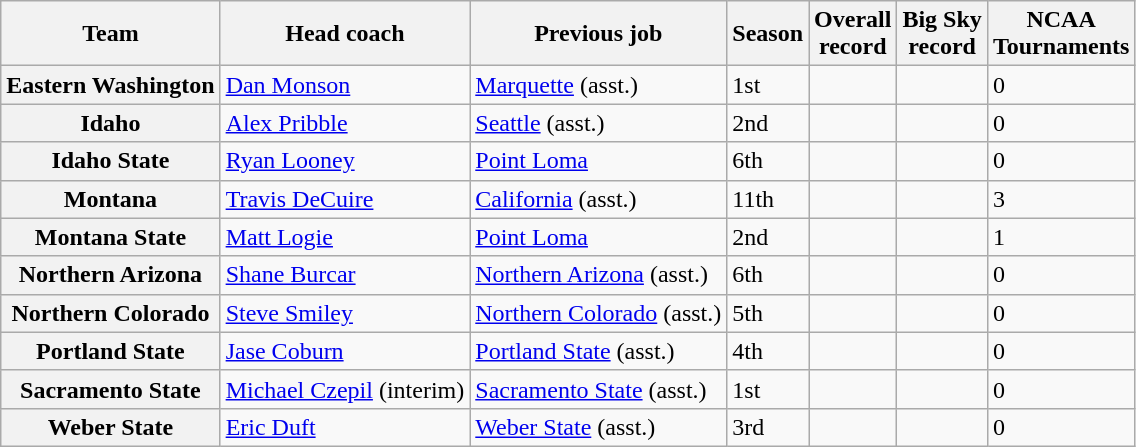<table class="wikitable sortable">
<tr>
<th>Team</th>
<th>Head coach</th>
<th>Previous job</th>
<th>Season</th>
<th>Overall<br>record</th>
<th>Big Sky <br>record</th>
<th>NCAA<br>Tournaments</th>
</tr>
<tr>
<th style=>Eastern Washington</th>
<td><a href='#'>Dan Monson</a></td>
<td><a href='#'>Marquette</a> (asst.)</td>
<td>1st</td>
<td></td>
<td></td>
<td>0</td>
</tr>
<tr>
<th style=>Idaho</th>
<td><a href='#'>Alex Pribble</a></td>
<td><a href='#'>Seattle</a> (asst.)</td>
<td>2nd</td>
<td></td>
<td></td>
<td>0</td>
</tr>
<tr>
<th style=>Idaho State</th>
<td><a href='#'>Ryan Looney</a></td>
<td><a href='#'>Point Loma</a></td>
<td>6th</td>
<td></td>
<td></td>
<td>0</td>
</tr>
<tr>
<th style=>Montana</th>
<td><a href='#'>Travis DeCuire</a></td>
<td><a href='#'>California</a> (asst.)</td>
<td>11th</td>
<td></td>
<td></td>
<td>3</td>
</tr>
<tr>
<th style=>Montana State</th>
<td><a href='#'>Matt Logie</a></td>
<td><a href='#'>Point Loma</a></td>
<td>2nd</td>
<td></td>
<td></td>
<td>1</td>
</tr>
<tr>
<th style=>Northern Arizona</th>
<td><a href='#'>Shane Burcar</a></td>
<td><a href='#'>Northern Arizona</a> (asst.)</td>
<td>6th</td>
<td></td>
<td></td>
<td>0</td>
</tr>
<tr>
<th style=>Northern Colorado</th>
<td><a href='#'>Steve Smiley</a></td>
<td><a href='#'>Northern Colorado</a> (asst.)</td>
<td>5th</td>
<td></td>
<td></td>
<td>0</td>
</tr>
<tr>
<th style=>Portland State</th>
<td><a href='#'>Jase Coburn</a></td>
<td><a href='#'>Portland State</a> (asst.)</td>
<td>4th</td>
<td></td>
<td></td>
<td>0</td>
</tr>
<tr>
<th style=>Sacramento State</th>
<td><a href='#'>Michael Czepil</a> (interim)</td>
<td><a href='#'>Sacramento State</a> (asst.)</td>
<td>1st</td>
<td></td>
<td></td>
<td>0</td>
</tr>
<tr>
<th style=>Weber State</th>
<td><a href='#'>Eric Duft</a></td>
<td><a href='#'>Weber State</a> (asst.)</td>
<td>3rd</td>
<td></td>
<td></td>
<td>0</td>
</tr>
</table>
